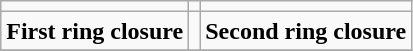<table align="center"  class="wikitable">
<tr>
<td></td>
<td></td>
<td></td>
</tr>
<tr>
<td><strong>First ring closure</strong></td>
<td></td>
<td><strong>Second ring closure</strong></td>
</tr>
<tr>
</tr>
</table>
